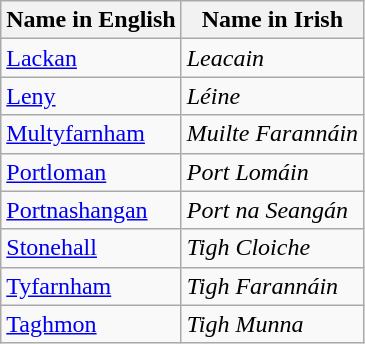<table class="wikitable">
<tr>
<th>Name in English</th>
<th>Name in Irish</th>
</tr>
<tr>
<td><a href='#'>Lackan</a></td>
<td><em>Leacain</em></td>
</tr>
<tr>
<td><a href='#'>Leny</a></td>
<td><em>Léine</em></td>
</tr>
<tr>
<td><a href='#'>Multyfarnham</a></td>
<td><em>Muilte Farannáin</em></td>
</tr>
<tr>
<td><a href='#'>Portloman</a></td>
<td><em>Port Lomáin</em></td>
</tr>
<tr>
<td><a href='#'>Portnashangan</a></td>
<td><em>Port na Seangán</em></td>
</tr>
<tr>
<td><a href='#'>Stonehall</a></td>
<td><em>Tigh Cloiche</em></td>
</tr>
<tr>
<td><a href='#'>Tyfarnham</a></td>
<td><em>Tigh Farannáin</em></td>
</tr>
<tr>
<td><a href='#'>Taghmon</a></td>
<td><em>Tigh Munna</em></td>
</tr>
</table>
